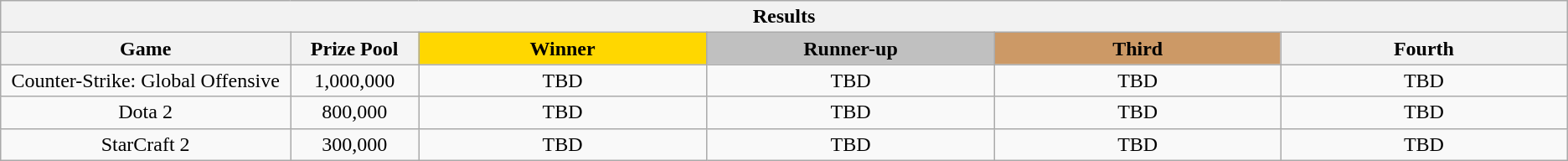<table class="wikitable" style="text-align: center;">
<tr>
<th colspan=6>Results</th>
</tr>
<tr>
<th width="250px">Game</th>
<th width="100px">Prize Pool</th>
<th style="text-align:center; background:gold;" width="250px">Winner</th>
<th style="text-align:center; background:silver;" width="250px">Runner-up</th>
<th style="text-align:center; background:#c96;" width="250px">Third</th>
<th width="250px">Fourth</th>
</tr>
<tr>
<td>Counter-Strike: Global Offensive</td>
<td>1,000,000</td>
<td> TBD</td>
<td> TBD</td>
<td> TBD</td>
<td> TBD</td>
</tr>
<tr>
<td>Dota 2</td>
<td>800,000</td>
<td> TBD</td>
<td> TBD</td>
<td> TBD</td>
<td> TBD</td>
</tr>
<tr>
<td>StarCraft 2</td>
<td>300,000</td>
<td> TBD</td>
<td> TBD</td>
<td> TBD</td>
<td> TBD</td>
</tr>
</table>
